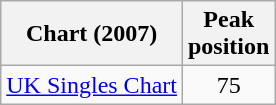<table class="wikitable">
<tr>
<th>Chart (2007)</th>
<th>Peak<br>position</th>
</tr>
<tr>
<td><a href='#'>UK Singles Chart</a></td>
<td style="text-align:center;">75</td>
</tr>
</table>
